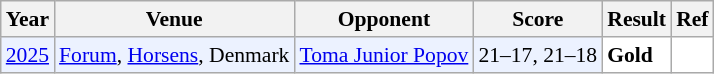<table class="sortable wikitable" style="font-size: 90%">
<tr>
<th>Year</th>
<th>Venue</th>
<th>Opponent</th>
<th>Score</th>
<th>Result</th>
<th>Ref</th>
</tr>
<tr style="background:#ECF2FF">
<td align="center"><a href='#'>2025</a></td>
<td align="left"><a href='#'>Forum</a>, <a href='#'>Horsens</a>, Denmark</td>
<td align="left"> <a href='#'>Toma Junior Popov</a></td>
<td align="left">21–17, 21–18</td>
<td style="text-align:left; background:white"> <strong>Gold</strong></td>
<td style="text-align:center; background:white"></td>
</tr>
</table>
